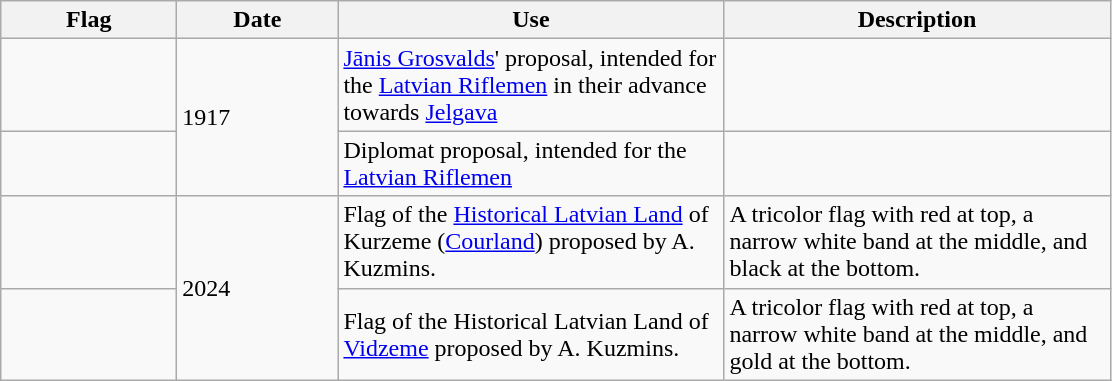<table class="wikitable">
<tr>
<th style="width:110px">Flag</th>
<th style="width:100px">Date</th>
<th style="width:250px">Use</th>
<th style="width:250px">Description</th>
</tr>
<tr>
<td></td>
<td rowspan="2">1917</td>
<td><a href='#'>Jānis Grosvalds</a>' proposal, intended for the <a href='#'>Latvian Riflemen</a> in their advance towards <a href='#'>Jelgava</a></td>
<td></td>
</tr>
<tr>
<td></td>
<td>Diplomat  proposal, intended for the <a href='#'>Latvian Riflemen</a></td>
<td></td>
</tr>
<tr>
<td></td>
<td rowspan="2">2024</td>
<td>Flag of the <a href='#'>Historical Latvian Land</a> of Kurzeme (<a href='#'>Courland</a>) proposed by A. Kuzmins.</td>
<td>A tricolor flag with red at top, a narrow white band at the middle, and black at the bottom.</td>
</tr>
<tr>
<td></td>
<td>Flag of the Historical Latvian Land of <a href='#'>Vidzeme</a> proposed by A. Kuzmins.</td>
<td>A tricolor flag with red at top, a narrow white band at the middle, and gold at the bottom.</td>
</tr>
</table>
